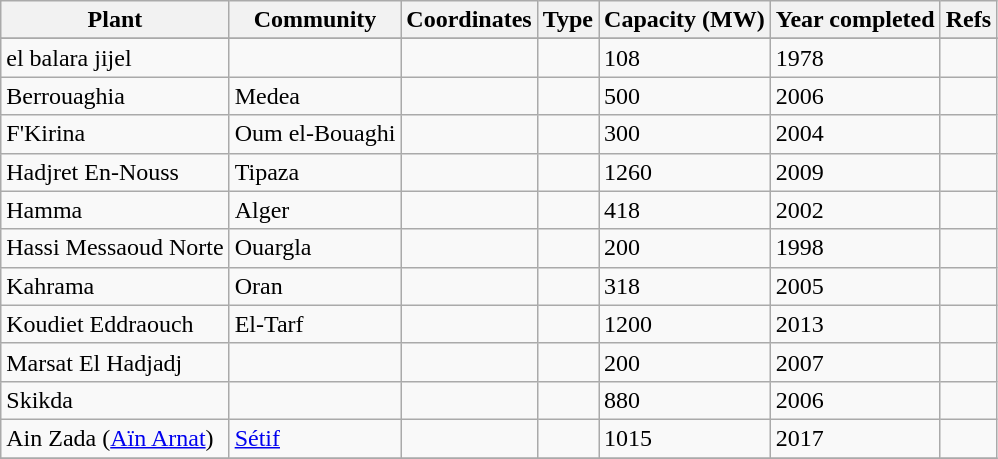<table class="wikitable sortable">
<tr>
<th>Plant</th>
<th>Community</th>
<th>Coordinates</th>
<th>Type</th>
<th>Capacity (MW)</th>
<th>Year completed</th>
<th>Refs</th>
</tr>
<tr>
</tr>
<tr>
<td>el balara jijel</td>
<td></td>
<td></td>
<td></td>
<td>108</td>
<td>1978</td>
<td></td>
</tr>
<tr>
<td>Berrouaghia</td>
<td>Medea</td>
<td></td>
<td></td>
<td>500</td>
<td>2006</td>
<td></td>
</tr>
<tr>
<td>F'Kirina</td>
<td>Oum el-Bouaghi</td>
<td></td>
<td></td>
<td>300</td>
<td>2004</td>
<td></td>
</tr>
<tr>
<td>Hadjret En-Nouss</td>
<td>Tipaza</td>
<td></td>
<td></td>
<td>1260</td>
<td>2009</td>
<td></td>
</tr>
<tr>
<td>Hamma</td>
<td>Alger</td>
<td></td>
<td></td>
<td>418</td>
<td>2002</td>
<td></td>
</tr>
<tr>
<td>Hassi Messaoud Norte</td>
<td>Ouargla</td>
<td></td>
<td></td>
<td>200</td>
<td>1998</td>
<td></td>
</tr>
<tr>
<td>Kahrama</td>
<td>Oran</td>
<td></td>
<td></td>
<td>318</td>
<td>2005</td>
<td></td>
</tr>
<tr>
<td>Koudiet Eddraouch</td>
<td>El-Tarf</td>
<td></td>
<td></td>
<td>1200</td>
<td>2013</td>
<td></td>
</tr>
<tr>
<td>Marsat El Hadjadj</td>
<td></td>
<td></td>
<td></td>
<td>200</td>
<td>2007</td>
<td></td>
</tr>
<tr>
<td>Skikda</td>
<td></td>
<td></td>
<td></td>
<td>880</td>
<td>2006</td>
<td></td>
</tr>
<tr>
<td>Ain Zada (<a href='#'>Aïn Arnat</a>)</td>
<td><a href='#'>Sétif</a></td>
<td></td>
<td></td>
<td>1015</td>
<td>2017</td>
<td></td>
</tr>
<tr>
</tr>
</table>
